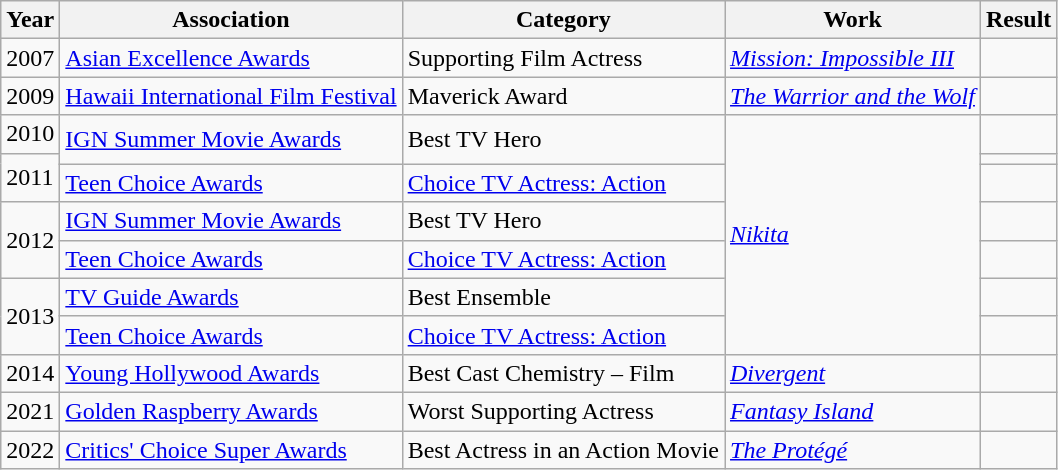<table class="wikitable sortable plainrowheaders">
<tr>
<th scope="col">Year</th>
<th scope="col">Association</th>
<th scope="col">Category</th>
<th scope="col">Work</th>
<th scope="col">Result</th>
</tr>
<tr>
<td>2007</td>
<td><a href='#'>Asian Excellence Awards</a></td>
<td>Supporting Film Actress</td>
<td><em><a href='#'>Mission: Impossible III</a></em></td>
<td></td>
</tr>
<tr>
<td>2009</td>
<td><a href='#'>Hawaii International Film Festival</a></td>
<td>Maverick Award</td>
<td><em><a href='#'>The Warrior and the Wolf</a></em></td>
<td></td>
</tr>
<tr>
<td>2010</td>
<td rowspan=2><a href='#'>IGN Summer Movie Awards</a></td>
<td rowspan=2>Best TV Hero</td>
<td rowspan=7><em><a href='#'>Nikita</a></em></td>
<td></td>
</tr>
<tr>
<td rowspan=2>2011</td>
<td></td>
</tr>
<tr>
<td><a href='#'>Teen Choice Awards</a></td>
<td><a href='#'>Choice TV Actress: Action</a></td>
<td></td>
</tr>
<tr>
<td rowspan=2>2012</td>
<td><a href='#'>IGN Summer Movie Awards</a></td>
<td>Best TV Hero</td>
<td></td>
</tr>
<tr>
<td><a href='#'>Teen Choice Awards</a></td>
<td><a href='#'>Choice TV Actress: Action</a></td>
<td></td>
</tr>
<tr>
<td rowspan=2>2013</td>
<td><a href='#'>TV Guide Awards</a></td>
<td>Best Ensemble</td>
<td></td>
</tr>
<tr>
<td><a href='#'>Teen Choice Awards</a></td>
<td><a href='#'>Choice TV Actress: Action</a></td>
<td></td>
</tr>
<tr>
<td>2014</td>
<td><a href='#'>Young Hollywood Awards</a></td>
<td>Best Cast Chemistry – Film</td>
<td><em><a href='#'>Divergent</a></em></td>
<td></td>
</tr>
<tr>
<td>2021</td>
<td><a href='#'>Golden Raspberry Awards</a></td>
<td>Worst Supporting Actress</td>
<td><em><a href='#'>Fantasy Island</a></em></td>
<td></td>
</tr>
<tr>
<td>2022</td>
<td><a href='#'>Critics' Choice Super Awards</a></td>
<td>Best Actress in an Action Movie</td>
<td><em><a href='#'>The Protégé</a></em></td>
<td></td>
</tr>
</table>
